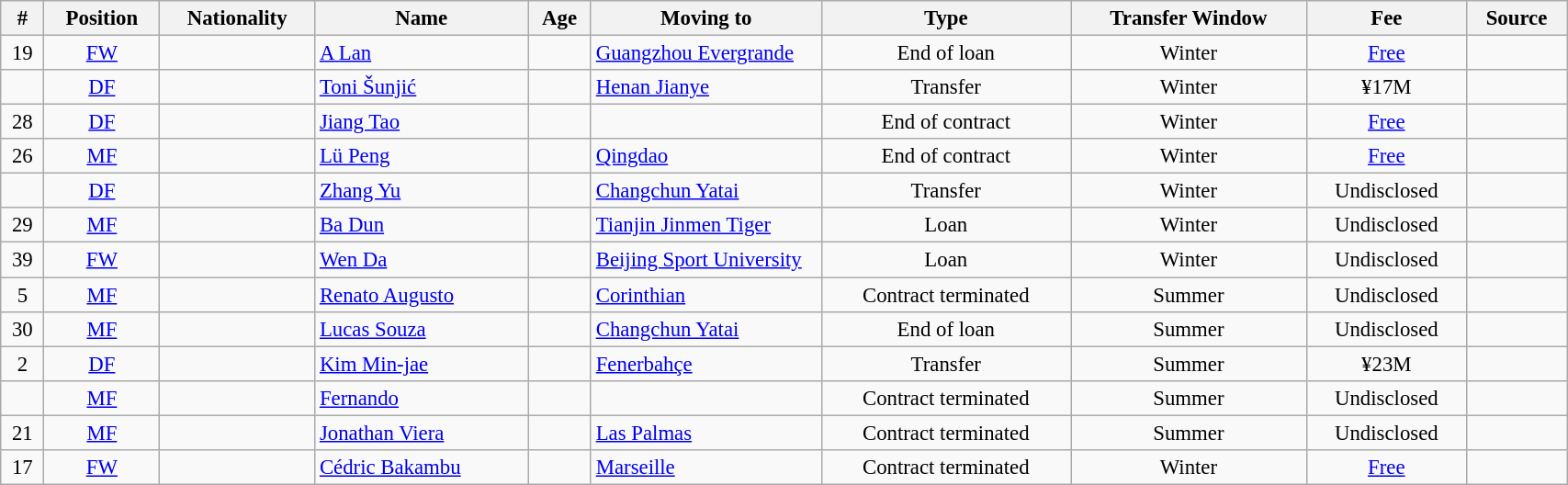<table class="wikitable sortable" style="width:90%; text-align:center; font-size:95%;">
<tr>
<th>#</th>
<th>Position</th>
<th>Nationality</th>
<th>Name</th>
<th>Age</th>
<th style="width: 160px;">Moving to</th>
<th>Type</th>
<th>Transfer Window</th>
<th>Fee</th>
<th>Source</th>
</tr>
<tr>
<td>19</td>
<td><a href='#'>FW</a></td>
<td></td>
<td style="text-align: left;"><a href='#'>A Lan</a></td>
<td></td>
<td style="text-align: left;"> <a href='#'>Guangzhou Evergrande</a></td>
<td>End of loan</td>
<td>Winter</td>
<td><a href='#'>Free</a></td>
<td></td>
</tr>
<tr>
<td></td>
<td><a href='#'>DF</a></td>
<td></td>
<td style="text-align: left;"><a href='#'>Toni Šunjić</a></td>
<td></td>
<td style="text-align: left;"> <a href='#'>Henan Jianye</a></td>
<td>Transfer</td>
<td>Winter</td>
<td>¥17M</td>
<td></td>
</tr>
<tr>
<td>28</td>
<td><a href='#'>DF</a></td>
<td></td>
<td style="text-align: left;"><a href='#'>Jiang Tao</a></td>
<td></td>
<td></td>
<td>End of contract</td>
<td>Winter</td>
<td><a href='#'>Free</a></td>
<td></td>
</tr>
<tr>
<td>26</td>
<td><a href='#'>MF</a></td>
<td></td>
<td style="text-align: left;"><a href='#'>Lü Peng</a></td>
<td></td>
<td style="text-align: left;"> <a href='#'>Qingdao</a></td>
<td>End of contract</td>
<td>Winter</td>
<td><a href='#'>Free</a></td>
<td></td>
</tr>
<tr>
<td></td>
<td><a href='#'>DF</a></td>
<td></td>
<td style="text-align: left;"><a href='#'>Zhang Yu</a></td>
<td></td>
<td style="text-align: left;"> <a href='#'>Changchun Yatai</a></td>
<td>Transfer</td>
<td>Winter</td>
<td>Undisclosed</td>
<td></td>
</tr>
<tr>
<td>29</td>
<td><a href='#'>MF</a></td>
<td></td>
<td style="text-align: left;"><a href='#'>Ba Dun</a></td>
<td></td>
<td style="text-align: left;"> <a href='#'>Tianjin Jinmen Tiger</a></td>
<td>Loan</td>
<td>Winter</td>
<td>Undisclosed</td>
<td></td>
</tr>
<tr>
<td>39</td>
<td><a href='#'>FW</a></td>
<td></td>
<td style="text-align: left;"><a href='#'>Wen Da</a></td>
<td></td>
<td style="text-align: left;"> <a href='#'>Beijing Sport University</a></td>
<td>Loan</td>
<td>Winter</td>
<td>Undisclosed</td>
<td></td>
</tr>
<tr>
<td>5</td>
<td><a href='#'>MF</a></td>
<td></td>
<td style="text-align: left;"><a href='#'>Renato Augusto</a></td>
<td></td>
<td style="text-align: left;"> <a href='#'>Corinthian</a></td>
<td>Contract terminated</td>
<td>Summer</td>
<td>Undisclosed</td>
<td></td>
</tr>
<tr>
<td>30</td>
<td><a href='#'>MF</a></td>
<td></td>
<td style="text-align: left;"><a href='#'>Lucas Souza</a></td>
<td></td>
<td style="text-align: left;"> <a href='#'>Changchun Yatai</a></td>
<td>End of loan</td>
<td>Summer</td>
<td>Undisclosed</td>
<td></td>
</tr>
<tr>
<td>2</td>
<td><a href='#'>DF</a></td>
<td></td>
<td style="text-align: left;"><a href='#'>Kim Min-jae</a></td>
<td></td>
<td style="text-align: left;"> <a href='#'>Fenerbahçe</a></td>
<td>Transfer</td>
<td>Summer</td>
<td>¥23M</td>
<td></td>
</tr>
<tr>
<td></td>
<td><a href='#'>MF</a></td>
<td></td>
<td style="text-align: left;"><a href='#'>Fernando</a></td>
<td></td>
<td style="text-align: left;"></td>
<td>Contract terminated</td>
<td>Summer</td>
<td>Undisclosed</td>
<td></td>
</tr>
<tr>
<td>21</td>
<td><a href='#'>MF</a></td>
<td></td>
<td style="text-align: left;"><a href='#'>Jonathan Viera</a></td>
<td></td>
<td style="text-align: left;"> <a href='#'>Las Palmas</a></td>
<td>Contract terminated</td>
<td>Summer</td>
<td>Undisclosed</td>
<td></td>
</tr>
<tr>
<td>17</td>
<td><a href='#'>FW</a></td>
<td></td>
<td style="text-align: left;"><a href='#'>Cédric Bakambu</a></td>
<td></td>
<td style="text-align: left;"> <a href='#'>Marseille</a></td>
<td>Contract terminated</td>
<td>Winter</td>
<td><a href='#'>Free</a></td>
<td></td>
</tr>
</table>
